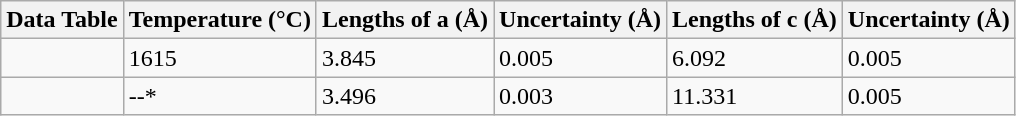<table class="wikitable">
<tr>
<th>Data Table</th>
<th>Temperature (°C)</th>
<th>Lengths of a (Å)</th>
<th>Uncertainty (Å)</th>
<th>Lengths of c (Å)</th>
<th>Uncertainty (Å)</th>
</tr>
<tr>
<td></td>
<td>1615</td>
<td>3.845</td>
<td>0.005</td>
<td>6.092</td>
<td>0.005</td>
</tr>
<tr>
<td></td>
<td>--*</td>
<td>3.496</td>
<td>0.003</td>
<td>11.331</td>
<td>0.005</td>
</tr>
</table>
